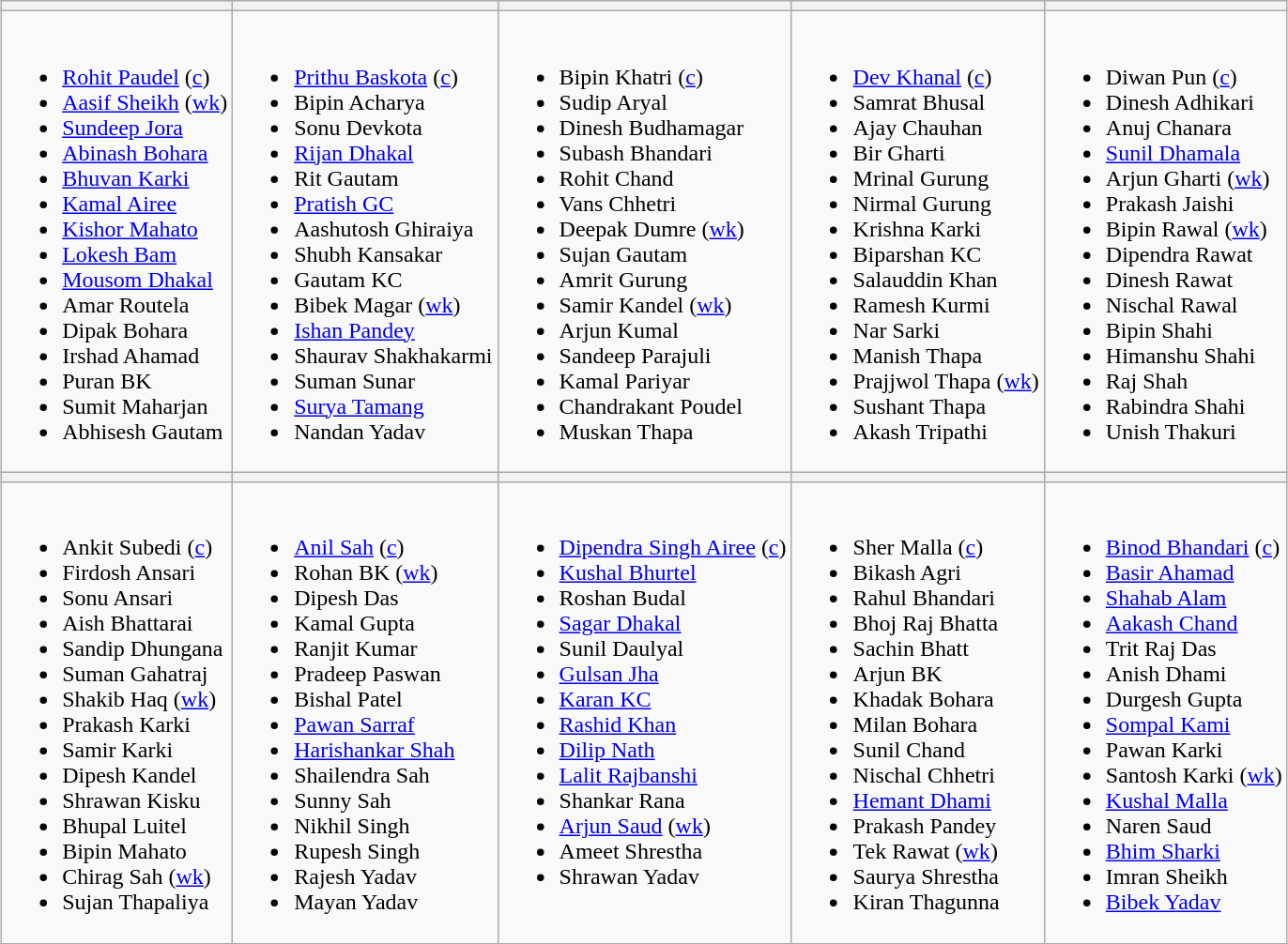<table class="wikitable" style="text-align:left; margin:auto">
<tr>
<th></th>
<th></th>
<th></th>
<th></th>
<th></th>
</tr>
<tr>
<td valign=top><br><ul><li><a href='#'>Rohit Paudel</a> (<a href='#'>c</a>)</li><li><a href='#'>Aasif Sheikh</a> (<a href='#'>wk</a>)</li><li><a href='#'>Sundeep Jora</a></li><li><a href='#'>Abinash Bohara</a></li><li><a href='#'>Bhuvan Karki</a></li><li><a href='#'>Kamal Airee</a></li><li><a href='#'>Kishor Mahato</a></li><li><a href='#'>Lokesh Bam</a></li><li><a href='#'>Mousom Dhakal</a></li><li>Amar Routela</li><li>Dipak Bohara</li><li>Irshad Ahamad</li><li>Puran BK</li><li>Sumit Maharjan</li><li>Abhisesh Gautam</li></ul></td>
<td valign=top><br><ul><li><a href='#'>Prithu Baskota</a> (<a href='#'>c</a>)</li><li>Bipin Acharya</li><li>Sonu Devkota</li><li><a href='#'>Rijan Dhakal</a></li><li>Rit Gautam</li><li><a href='#'>Pratish GC</a></li><li>Aashutosh Ghiraiya</li><li>Shubh Kansakar</li><li>Gautam KC</li><li>Bibek Magar (<a href='#'>wk</a>)</li><li><a href='#'>Ishan Pandey</a></li><li>Shaurav Shakhakarmi</li><li>Suman Sunar</li><li><a href='#'>Surya Tamang</a></li><li>Nandan Yadav</li></ul></td>
<td valign=top><br><ul><li>Bipin Khatri (<a href='#'>c</a>)</li><li>Sudip Aryal</li><li>Dinesh Budhamagar</li><li>Subash Bhandari</li><li>Rohit Chand</li><li>Vans Chhetri</li><li>Deepak Dumre (<a href='#'>wk</a>)</li><li>Sujan Gautam</li><li>Amrit Gurung</li><li>Samir Kandel (<a href='#'>wk</a>)</li><li>Arjun Kumal</li><li>Sandeep Parajuli</li><li>Kamal Pariyar</li><li>Chandrakant Poudel</li><li>Muskan Thapa</li></ul></td>
<td valign=top><br><ul><li><a href='#'>Dev Khanal</a> (<a href='#'>c</a>)</li><li>Samrat Bhusal</li><li>Ajay Chauhan</li><li>Bir Gharti</li><li>Mrinal Gurung</li><li>Nirmal Gurung</li><li>Krishna Karki</li><li>Biparshan KC</li><li>Salauddin Khan</li><li>Ramesh Kurmi</li><li>Nar Sarki</li><li>Manish Thapa</li><li>Prajjwol Thapa  (<a href='#'>wk</a>)</li><li>Sushant Thapa</li><li>Akash Tripathi</li></ul></td>
<td valign=top><br><ul><li>Diwan Pun (<a href='#'>c</a>)</li><li>Dinesh Adhikari</li><li>Anuj Chanara</li><li><a href='#'>Sunil Dhamala</a></li><li>Arjun Gharti (<a href='#'>wk</a>)</li><li>Prakash Jaishi</li><li>Bipin Rawal (<a href='#'>wk</a>)</li><li>Dipendra Rawat</li><li>Dinesh Rawat</li><li>Nischal Rawal</li><li>Bipin Shahi</li><li>Himanshu Shahi</li><li>Raj Shah</li><li>Rabindra Shahi</li><li>Unish Thakuri</li></ul></td>
</tr>
<tr>
<th></th>
<th></th>
<th></th>
<th></th>
<th></th>
</tr>
<tr>
<td valign=top><br><ul><li>Ankit Subedi (<a href='#'>c</a>)</li><li>Firdosh Ansari</li><li>Sonu Ansari</li><li>Aish Bhattarai</li><li>Sandip Dhungana</li><li>Suman Gahatraj</li><li>Shakib Haq (<a href='#'>wk</a>)</li><li>Prakash Karki</li><li>Samir Karki</li><li>Dipesh Kandel</li><li>Shrawan Kisku</li><li>Bhupal Luitel</li><li>Bipin Mahato</li><li>Chirag Sah (<a href='#'>wk</a>)</li><li>Sujan Thapaliya</li></ul></td>
<td valign=top><br><ul><li><a href='#'>Anil Sah</a> (<a href='#'>c</a>)</li><li>Rohan BK (<a href='#'>wk</a>)</li><li>Dipesh Das</li><li>Kamal Gupta</li><li>Ranjit Kumar</li><li>Pradeep Paswan</li><li>Bishal Patel</li><li><a href='#'>Pawan Sarraf</a></li><li><a href='#'>Harishankar Shah</a></li><li>Shailendra Sah</li><li>Sunny Sah</li><li>Nikhil Singh</li><li>Rupesh Singh</li><li>Rajesh Yadav</li><li>Mayan Yadav</li></ul></td>
<td valign=top><br><ul><li><a href='#'>Dipendra Singh Airee</a> (<a href='#'>c</a>)</li><li><a href='#'>Kushal Bhurtel</a></li><li>Roshan Budal</li><li><a href='#'>Sagar Dhakal</a></li><li>Sunil Daulyal</li><li><a href='#'>Gulsan Jha</a></li><li><a href='#'>Karan KC</a></li><li><a href='#'>Rashid Khan</a></li><li><a href='#'>Dilip Nath</a></li><li><a href='#'>Lalit Rajbanshi</a></li><li>Shankar Rana</li><li><a href='#'>Arjun Saud</a> (<a href='#'>wk</a>)</li><li>Ameet Shrestha</li><li>Shrawan Yadav</li></ul></td>
<td valign=top><br><ul><li>Sher Malla (<a href='#'>c</a>)</li><li>Bikash Agri</li><li>Rahul Bhandari</li><li>Bhoj Raj Bhatta</li><li>Sachin Bhatt</li><li>Arjun BK</li><li>Khadak Bohara</li><li>Milan Bohara</li><li>Sunil Chand</li><li>Nischal Chhetri</li><li><a href='#'>Hemant Dhami</a></li><li>Prakash Pandey</li><li>Tek Rawat (<a href='#'>wk</a>)</li><li>Saurya Shrestha</li><li>Kiran Thagunna</li></ul></td>
<td valign=top><br><ul><li><a href='#'>Binod Bhandari</a> (<a href='#'>c</a>)</li><li><a href='#'>Basir Ahamad</a></li><li><a href='#'>Shahab Alam</a></li><li><a href='#'>Aakash Chand</a></li><li>Trit Raj Das</li><li>Anish Dhami</li><li>Durgesh Gupta</li><li><a href='#'>Sompal Kami</a></li><li>Pawan Karki</li><li>Santosh Karki (<a href='#'>wk</a>)</li><li><a href='#'>Kushal Malla</a></li><li>Naren Saud</li><li><a href='#'>Bhim Sharki</a></li><li>Imran Sheikh</li><li><a href='#'>Bibek Yadav</a></li></ul></td>
</tr>
</table>
